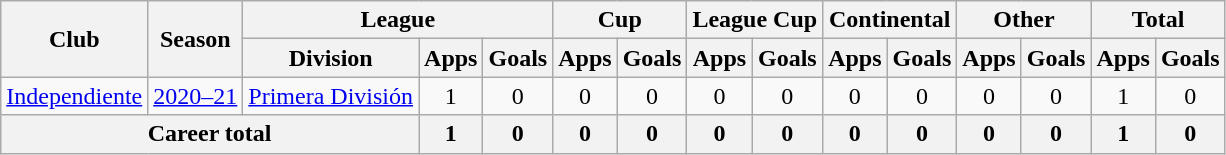<table class="wikitable" style="text-align:center">
<tr>
<th rowspan="2">Club</th>
<th rowspan="2">Season</th>
<th colspan="3">League</th>
<th colspan="2">Cup</th>
<th colspan="2">League Cup</th>
<th colspan="2">Continental</th>
<th colspan="2">Other</th>
<th colspan="2">Total</th>
</tr>
<tr>
<th>Division</th>
<th>Apps</th>
<th>Goals</th>
<th>Apps</th>
<th>Goals</th>
<th>Apps</th>
<th>Goals</th>
<th>Apps</th>
<th>Goals</th>
<th>Apps</th>
<th>Goals</th>
<th>Apps</th>
<th>Goals</th>
</tr>
<tr>
<td rowspan="1"><a href='#'>Independiente</a></td>
<td><a href='#'>2020–21</a></td>
<td rowspan="1"><a href='#'>Primera División</a></td>
<td>1</td>
<td>0</td>
<td>0</td>
<td>0</td>
<td>0</td>
<td>0</td>
<td>0</td>
<td>0</td>
<td>0</td>
<td>0</td>
<td>1</td>
<td>0</td>
</tr>
<tr>
<th colspan="3">Career total</th>
<th>1</th>
<th>0</th>
<th>0</th>
<th>0</th>
<th>0</th>
<th>0</th>
<th>0</th>
<th>0</th>
<th>0</th>
<th>0</th>
<th>1</th>
<th>0</th>
</tr>
</table>
